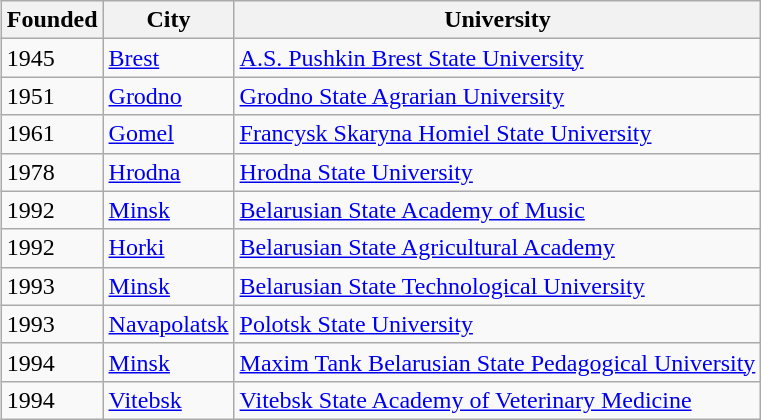<table class="wikitable sortable" style="margin:1px; border:1px solid #ccc;">
<tr style="text-align:left; vertical-align:top;" ">
<th>Founded</th>
<th>City</th>
<th>University</th>
</tr>
<tr>
<td>1945</td>
<td><a href='#'>Brest</a></td>
<td><a href='#'>A.S. Pushkin Brest State University</a></td>
</tr>
<tr>
<td>1951</td>
<td><a href='#'>Grodno</a></td>
<td><a href='#'>Grodno State Agrarian University</a></td>
</tr>
<tr>
<td>1961</td>
<td><a href='#'>Gomel</a></td>
<td><a href='#'>Francysk Skaryna Homiel State University</a></td>
</tr>
<tr>
<td>1978</td>
<td><a href='#'>Hrodna</a></td>
<td><a href='#'>Hrodna State University</a></td>
</tr>
<tr>
<td>1992</td>
<td><a href='#'>Minsk</a></td>
<td><a href='#'>Belarusian State Academy of Music</a></td>
</tr>
<tr>
<td>1992</td>
<td><a href='#'>Horki</a></td>
<td><a href='#'>Belarusian State Agricultural Academy</a></td>
</tr>
<tr>
<td>1993</td>
<td><a href='#'>Minsk</a></td>
<td><a href='#'>Belarusian State Technological University</a></td>
</tr>
<tr>
<td>1993</td>
<td><a href='#'>Navapolatsk</a></td>
<td><a href='#'>Polotsk State University</a></td>
</tr>
<tr>
<td>1994</td>
<td><a href='#'>Minsk</a></td>
<td><a href='#'>Maxim Tank Belarusian State Pedagogical University</a></td>
</tr>
<tr>
<td>1994</td>
<td><a href='#'>Vitebsk</a></td>
<td><a href='#'>Vitebsk State Academy of Veterinary Medicine</a></td>
</tr>
</table>
